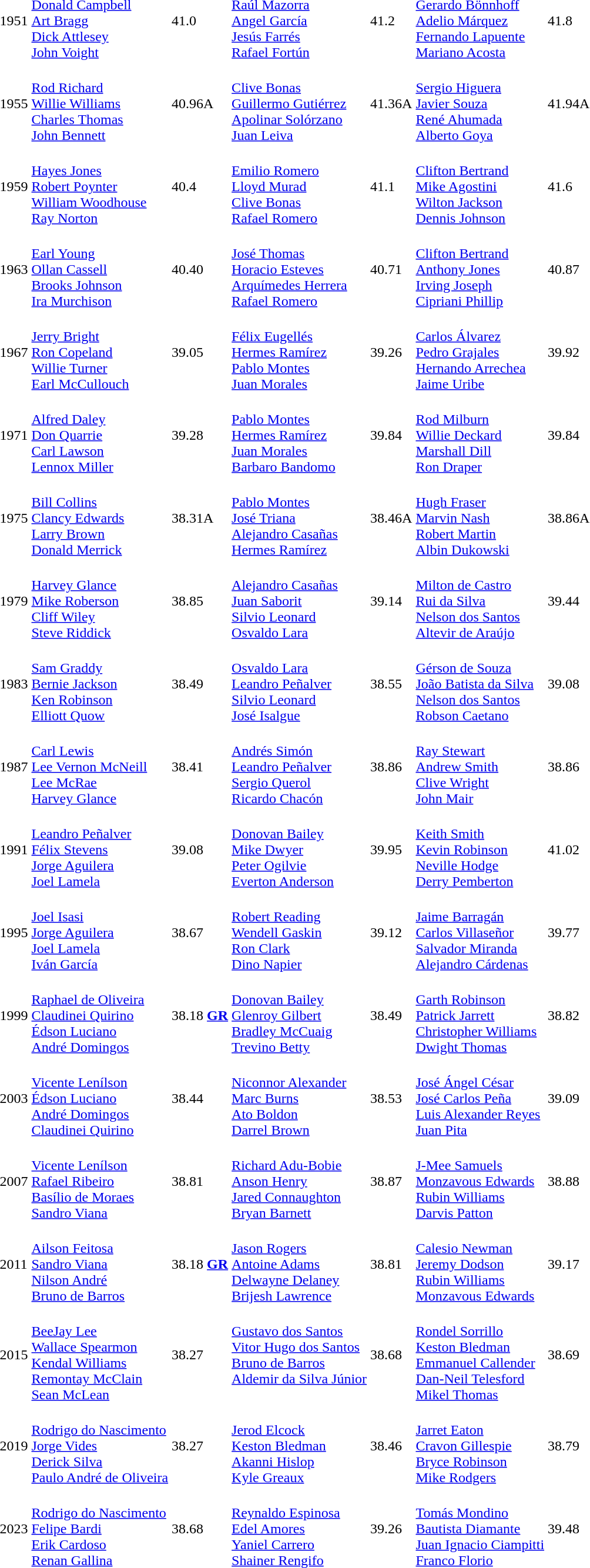<table>
<tr>
<td>1951<br></td>
<td><br><a href='#'>Donald Campbell</a><br><a href='#'>Art Bragg</a><br><a href='#'>Dick Attlesey</a><br><a href='#'>John Voight</a></td>
<td>41.0</td>
<td><br><a href='#'>Raúl Mazorra</a><br><a href='#'>Angel García</a><br><a href='#'>Jesús Farrés</a><br><a href='#'>Rafael Fortún</a></td>
<td>41.2</td>
<td><br><a href='#'>Gerardo Bönnhoff</a><br><a href='#'>Adelio Márquez</a><br><a href='#'>Fernando Lapuente</a><br><a href='#'>Mariano Acosta</a></td>
<td>41.8</td>
</tr>
<tr>
<td>1955<br></td>
<td><br><a href='#'>Rod Richard</a><br><a href='#'>Willie Williams</a><br><a href='#'>Charles Thomas</a><br><a href='#'>John Bennett</a></td>
<td>40.96A</td>
<td><br><a href='#'>Clive Bonas</a><br><a href='#'>Guillermo Gutiérrez</a><br><a href='#'>Apolinar Solórzano</a><br><a href='#'>Juan Leiva</a></td>
<td>41.36A</td>
<td><br><a href='#'>Sergio Higuera</a><br><a href='#'>Javier Souza</a><br><a href='#'>René Ahumada</a><br><a href='#'>Alberto Goya</a></td>
<td>41.94A</td>
</tr>
<tr>
<td>1959<br></td>
<td><br><a href='#'>Hayes Jones</a><br><a href='#'>Robert Poynter</a><br><a href='#'>William Woodhouse</a><br><a href='#'>Ray Norton</a></td>
<td>40.4</td>
<td><br><a href='#'>Emilio Romero</a><br><a href='#'>Lloyd Murad</a><br><a href='#'>Clive Bonas</a><br><a href='#'>Rafael Romero</a></td>
<td>41.1</td>
<td><br><a href='#'>Clifton Bertrand</a><br><a href='#'>Mike Agostini</a><br><a href='#'>Wilton Jackson</a><br><a href='#'>Dennis Johnson</a></td>
<td>41.6</td>
</tr>
<tr>
<td>1963<br></td>
<td><br><a href='#'>Earl Young</a><br><a href='#'>Ollan Cassell</a><br><a href='#'>Brooks Johnson</a><br><a href='#'>Ira Murchison</a></td>
<td>40.40</td>
<td><br><a href='#'>José Thomas</a><br><a href='#'>Horacio Esteves</a><br><a href='#'>Arquímedes Herrera</a><br><a href='#'>Rafael Romero</a></td>
<td>40.71</td>
<td><br><a href='#'>Clifton Bertrand</a><br><a href='#'>Anthony Jones</a><br><a href='#'>Irving Joseph</a><br><a href='#'>Cipriani Phillip</a></td>
<td>40.87</td>
</tr>
<tr>
<td>1967<br></td>
<td><br><a href='#'>Jerry Bright</a><br><a href='#'>Ron Copeland</a><br><a href='#'>Willie Turner</a><br><a href='#'>Earl McCullouch</a></td>
<td>39.05</td>
<td><br><a href='#'>Félix Eugellés</a><br><a href='#'>Hermes Ramírez</a><br><a href='#'>Pablo Montes</a><br><a href='#'>Juan Morales</a></td>
<td>39.26</td>
<td><br><a href='#'>Carlos Álvarez</a><br><a href='#'>Pedro Grajales</a><br><a href='#'>Hernando Arrechea</a><br><a href='#'>Jaime Uribe</a></td>
<td>39.92</td>
</tr>
<tr>
<td>1971<br></td>
<td><br><a href='#'>Alfred Daley</a><br><a href='#'>Don Quarrie</a><br><a href='#'>Carl Lawson</a><br><a href='#'>Lennox Miller</a></td>
<td>39.28</td>
<td><br><a href='#'>Pablo Montes</a><br><a href='#'>Hermes Ramírez</a><br><a href='#'>Juan Morales</a><br><a href='#'>Barbaro Bandomo</a></td>
<td>39.84</td>
<td><br><a href='#'>Rod Milburn</a><br><a href='#'>Willie Deckard</a><br><a href='#'>Marshall Dill</a><br><a href='#'>Ron Draper</a></td>
<td>39.84</td>
</tr>
<tr>
<td>1975<br></td>
<td><br><a href='#'>Bill Collins</a><br><a href='#'>Clancy Edwards</a><br><a href='#'>Larry Brown</a><br><a href='#'>Donald Merrick</a></td>
<td>38.31A</td>
<td><br><a href='#'>Pablo Montes</a><br><a href='#'>José Triana</a><br><a href='#'>Alejandro Casañas</a><br><a href='#'>Hermes Ramírez</a></td>
<td>38.46A</td>
<td><br><a href='#'>Hugh Fraser</a><br><a href='#'>Marvin Nash</a><br><a href='#'>Robert Martin</a><br><a href='#'>Albin Dukowski</a></td>
<td>38.86A</td>
</tr>
<tr>
<td>1979<br></td>
<td><br><a href='#'>Harvey Glance</a><br><a href='#'>Mike Roberson</a><br><a href='#'>Cliff Wiley</a><br><a href='#'>Steve Riddick</a></td>
<td>38.85</td>
<td><br><a href='#'>Alejandro Casañas</a><br><a href='#'>Juan Saborit</a><br><a href='#'>Silvio Leonard</a><br><a href='#'>Osvaldo Lara</a></td>
<td>39.14</td>
<td><br><a href='#'>Milton de Castro</a><br><a href='#'>Rui da Silva</a><br><a href='#'>Nelson dos Santos</a><br><a href='#'>Altevir de Araújo</a></td>
<td>39.44</td>
</tr>
<tr>
<td>1983<br></td>
<td><br><a href='#'>Sam Graddy</a><br><a href='#'>Bernie Jackson</a><br><a href='#'>Ken Robinson</a><br><a href='#'>Elliott Quow</a></td>
<td>38.49</td>
<td><br><a href='#'>Osvaldo Lara</a><br><a href='#'>Leandro Peñalver</a><br><a href='#'>Silvio Leonard</a><br><a href='#'>José Isalgue</a></td>
<td>38.55</td>
<td><br><a href='#'>Gérson de Souza</a><br><a href='#'>João Batista da Silva</a><br><a href='#'>Nelson dos Santos</a><br><a href='#'>Robson Caetano</a></td>
<td>39.08</td>
</tr>
<tr>
<td>1987<br></td>
<td><br><a href='#'>Carl Lewis</a><br><a href='#'>Lee Vernon McNeill</a><br><a href='#'>Lee McRae</a><br><a href='#'>Harvey Glance</a></td>
<td>38.41</td>
<td><br><a href='#'>Andrés Simón</a><br><a href='#'>Leandro Peñalver</a><br><a href='#'>Sergio Querol</a><br><a href='#'>Ricardo Chacón</a></td>
<td>38.86</td>
<td><br><a href='#'>Ray Stewart</a><br><a href='#'>Andrew Smith</a><br><a href='#'>Clive Wright</a><br><a href='#'>John Mair</a></td>
<td>38.86</td>
</tr>
<tr>
<td>1991<br></td>
<td><br><a href='#'>Leandro Peñalver</a><br><a href='#'>Félix Stevens</a><br><a href='#'>Jorge Aguilera</a><br><a href='#'>Joel Lamela</a></td>
<td>39.08</td>
<td><br><a href='#'>Donovan Bailey</a><br><a href='#'>Mike Dwyer</a><br><a href='#'>Peter Ogilvie</a><br><a href='#'>Everton Anderson</a></td>
<td>39.95</td>
<td><br><a href='#'>Keith Smith</a><br><a href='#'>Kevin Robinson</a><br><a href='#'>Neville Hodge</a><br><a href='#'>Derry Pemberton</a></td>
<td>41.02</td>
</tr>
<tr>
<td>1995<br></td>
<td><br><a href='#'>Joel Isasi</a><br><a href='#'>Jorge Aguilera</a><br><a href='#'>Joel Lamela</a><br><a href='#'>Iván García</a></td>
<td>38.67</td>
<td><br><a href='#'>Robert Reading</a><br><a href='#'>Wendell Gaskin</a><br><a href='#'>Ron Clark</a><br><a href='#'>Dino Napier</a></td>
<td>39.12</td>
<td><br><a href='#'>Jaime Barragán</a><br><a href='#'>Carlos Villaseñor</a><br><a href='#'>Salvador Miranda</a><br><a href='#'>Alejandro Cárdenas</a></td>
<td>39.77</td>
</tr>
<tr>
<td>1999<br></td>
<td><br><a href='#'>Raphael de Oliveira</a><br><a href='#'>Claudinei Quirino</a><br><a href='#'>Édson Luciano</a><br><a href='#'>André Domingos</a></td>
<td>38.18 <strong><a href='#'>GR</a></strong></td>
<td><br><a href='#'>Donovan Bailey</a><br><a href='#'>Glenroy Gilbert</a><br><a href='#'>Bradley McCuaig</a><br><a href='#'>Trevino Betty</a></td>
<td>38.49</td>
<td><br><a href='#'>Garth Robinson</a><br><a href='#'>Patrick Jarrett</a><br><a href='#'>Christopher Williams</a><br><a href='#'>Dwight Thomas</a></td>
<td>38.82</td>
</tr>
<tr>
<td>2003<br></td>
<td><br><a href='#'>Vicente Lenílson</a><br><a href='#'>Édson Luciano</a><br><a href='#'>André Domingos</a><br><a href='#'>Claudinei Quirino</a></td>
<td>38.44</td>
<td><br><a href='#'>Niconnor Alexander</a><br><a href='#'>Marc Burns</a><br><a href='#'>Ato Boldon</a><br><a href='#'>Darrel Brown</a></td>
<td>38.53</td>
<td><br><a href='#'>José Ángel César</a><br><a href='#'>José Carlos Peña</a><br><a href='#'>Luis Alexander Reyes</a><br><a href='#'>Juan Pita</a></td>
<td>39.09</td>
</tr>
<tr>
<td>2007<br></td>
<td><br><a href='#'>Vicente Lenílson</a><br><a href='#'>Rafael Ribeiro</a><br><a href='#'>Basílio de Moraes</a><br><a href='#'>Sandro Viana</a></td>
<td>38.81</td>
<td><br><a href='#'>Richard Adu-Bobie</a><br><a href='#'>Anson Henry</a><br><a href='#'>Jared Connaughton</a><br><a href='#'>Bryan Barnett</a></td>
<td>38.87</td>
<td><br><a href='#'>J-Mee Samuels</a><br><a href='#'>Monzavous Edwards</a><br><a href='#'>Rubin Williams</a><br><a href='#'>Darvis Patton</a></td>
<td>38.88</td>
</tr>
<tr>
<td>2011<br></td>
<td><br><a href='#'>Ailson Feitosa</a><br><a href='#'>Sandro Viana</a><br><a href='#'>Nilson André</a><br><a href='#'>Bruno de Barros</a></td>
<td>38.18 <strong><a href='#'>GR</a></strong></td>
<td><br><a href='#'>Jason Rogers</a><br><a href='#'>Antoine Adams</a><br><a href='#'>Delwayne Delaney</a><br><a href='#'>Brijesh Lawrence</a></td>
<td>38.81</td>
<td><br><a href='#'>Calesio Newman</a><br><a href='#'>Jeremy Dodson</a><br><a href='#'>Rubin Williams</a><br><a href='#'>Monzavous Edwards</a></td>
<td>39.17</td>
</tr>
<tr>
<td>2015<br></td>
<td><br> <a href='#'>BeeJay Lee</a><br> <a href='#'>Wallace Spearmon</a><br> <a href='#'>Kendal Williams</a><br> <a href='#'>Remontay McClain</a> <br>  <a href='#'>Sean McLean</a></td>
<td>38.27</td>
<td><br> <a href='#'>Gustavo dos Santos</a><br> <a href='#'>Vitor Hugo dos Santos</a><br> <a href='#'>Bruno de Barros</a><br> <a href='#'>Aldemir da Silva Júnior</a><br><br></td>
<td>38.68</td>
<td><br> <a href='#'>Rondel Sorrillo</a><br> <a href='#'>Keston Bledman</a><br> <a href='#'>Emmanuel Callender</a><br><a href='#'>Dan-Neil Telesford</a> <br><a href='#'>Mikel Thomas</a></td>
<td>38.69</td>
</tr>
<tr>
<td>2019<br></td>
<td><br><a href='#'>Rodrigo do Nascimento</a><br><a href='#'>Jorge Vides</a><br><a href='#'>Derick Silva</a><br><a href='#'>Paulo André de Oliveira</a></td>
<td>38.27</td>
<td><br><a href='#'>Jerod Elcock</a><br><a href='#'>Keston Bledman</a><br><a href='#'>Akanni Hislop</a><br><a href='#'>Kyle Greaux</a><br></td>
<td>38.46 </td>
<td><br><a href='#'>Jarret Eaton</a><br><a href='#'>Cravon Gillespie</a><br><a href='#'>Bryce Robinson</a><br><a href='#'>Mike Rodgers</a><br></td>
<td>38.79</td>
</tr>
<tr>
<td>2023<br></td>
<td><br><a href='#'>Rodrigo do Nascimento</a><br><a href='#'>Felipe Bardi</a><br><a href='#'>Erik Cardoso</a><br><a href='#'>Renan Gallina</a></td>
<td>38.68</td>
<td><br><a href='#'>Reynaldo Espinosa</a><br><a href='#'>Edel Amores</a><br><a href='#'>Yaniel Carrero</a><br><a href='#'>Shainer Rengifo</a></td>
<td>39.26</td>
<td><br><a href='#'>Tomás Mondino</a><br><a href='#'>Bautista Diamante</a><br><a href='#'>Juan Ignacio Ciampitti</a><br><a href='#'>Franco Florio</a></td>
<td>39.48<br></td>
</tr>
</table>
